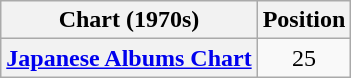<table class="wikitable plainrowheaders" style="text-align:center;">
<tr>
<th>Chart (1970s)</th>
<th>Position</th>
</tr>
<tr>
<th scope="row"><a href='#'>Japanese Albums Chart</a></th>
<td>25</td>
</tr>
</table>
